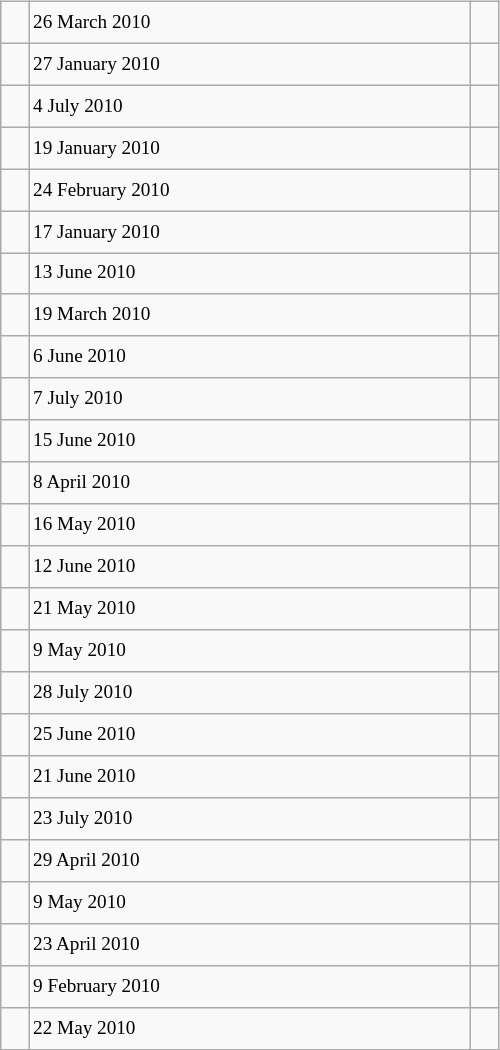<table class="wikitable" style="font-size: 80%; float: left; width: 26em; margin-right: 1em; height: 700px">
<tr>
<td></td>
<td>26 March 2010</td>
<td></td>
</tr>
<tr>
<td></td>
<td>27 January 2010</td>
<td></td>
</tr>
<tr>
<td></td>
<td>4 July 2010</td>
<td></td>
</tr>
<tr>
<td></td>
<td>19 January 2010</td>
<td></td>
</tr>
<tr>
<td></td>
<td>24 February 2010</td>
<td></td>
</tr>
<tr>
<td></td>
<td>17 January 2010</td>
<td></td>
</tr>
<tr>
<td></td>
<td>13 June 2010</td>
<td></td>
</tr>
<tr>
<td></td>
<td>19 March 2010</td>
<td></td>
</tr>
<tr>
<td></td>
<td>6 June 2010</td>
<td></td>
</tr>
<tr>
<td></td>
<td>7 July 2010</td>
<td></td>
</tr>
<tr>
<td></td>
<td>15 June 2010</td>
<td></td>
</tr>
<tr>
<td></td>
<td>8 April 2010</td>
<td></td>
</tr>
<tr>
<td></td>
<td>16 May 2010</td>
<td></td>
</tr>
<tr>
<td></td>
<td>12 June 2010</td>
<td></td>
</tr>
<tr>
<td></td>
<td>21 May 2010</td>
<td></td>
</tr>
<tr>
<td></td>
<td>9 May 2010</td>
<td></td>
</tr>
<tr>
<td></td>
<td>28 July 2010</td>
<td></td>
</tr>
<tr>
<td></td>
<td>25 June 2010</td>
<td></td>
</tr>
<tr>
<td></td>
<td>21 June 2010</td>
<td></td>
</tr>
<tr>
<td></td>
<td>23 July 2010</td>
<td></td>
</tr>
<tr>
<td></td>
<td>29 April 2010</td>
<td></td>
</tr>
<tr>
<td></td>
<td>9 May 2010</td>
<td></td>
</tr>
<tr>
<td></td>
<td>23 April 2010</td>
<td></td>
</tr>
<tr>
<td></td>
<td>9 February 2010</td>
<td></td>
</tr>
<tr>
<td></td>
<td>22 May 2010</td>
<td></td>
</tr>
</table>
